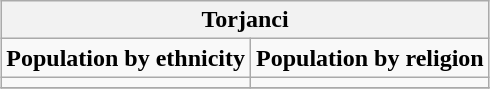<table class="wikitable" style="margin: 0.5em auto; text-align: center;">
<tr>
<th colspan="2">Torjanci</th>
</tr>
<tr>
<td><strong>Population by ethnicity</strong></td>
<td><strong>Population by religion</strong></td>
</tr>
<tr>
<td></td>
<td></td>
</tr>
<tr>
</tr>
</table>
